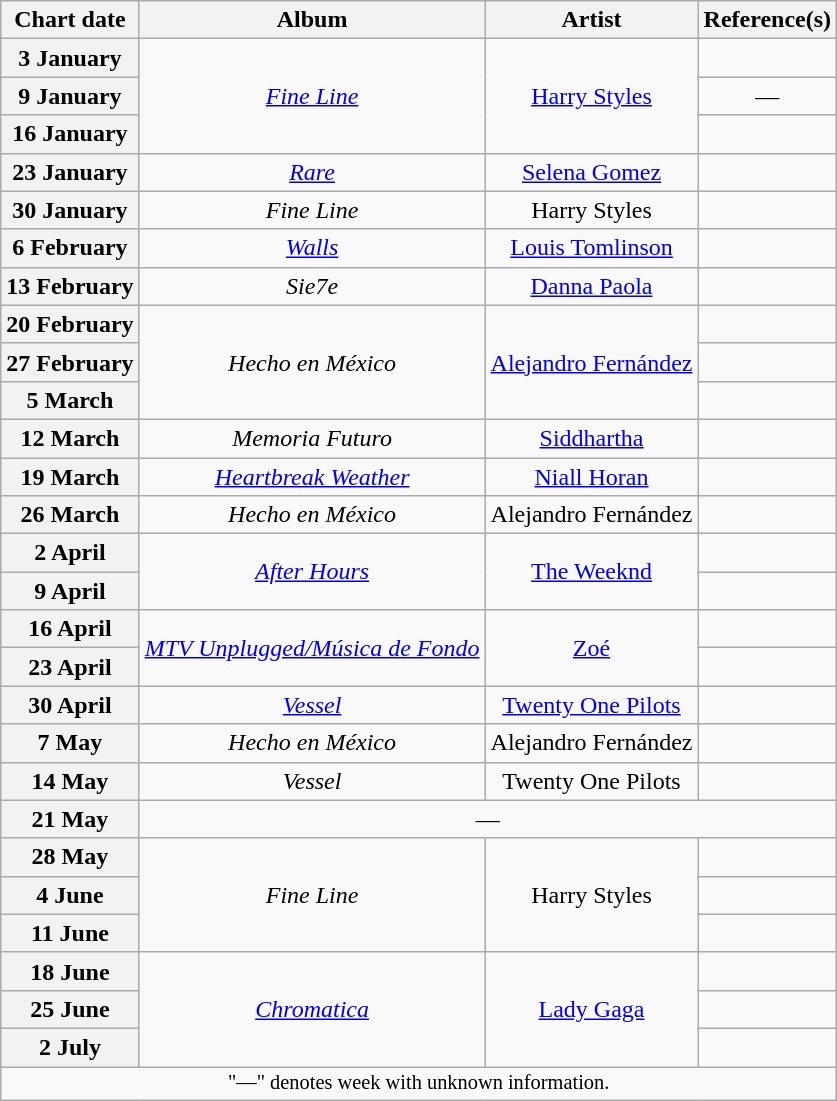<table class="wikitable plainrowheaders" style="text-align: center">
<tr>
<th>Chart date</th>
<th>Album</th>
<th>Artist</th>
<th>Reference(s)</th>
</tr>
<tr>
<th scope="row">3 January</th>
<td style="text-align: center;" rowspan="3"><em><a href='#'>Fine Line</a></em></td>
<td rowspan="3"><a href='#'>Harry Styles</a></td>
<td></td>
</tr>
<tr>
<th scope="row">9 January</th>
<td>—</td>
</tr>
<tr>
<th scope="row">16 January</th>
<td></td>
</tr>
<tr>
<th scope="row">23 January</th>
<td style="text-align: center;"><em><a href='#'>Rare</a></em></td>
<td><a href='#'>Selena Gomez</a></td>
<td></td>
</tr>
<tr>
<th scope="row">30 January</th>
<td><em>Fine Line</em></td>
<td>Harry Styles</td>
<td></td>
</tr>
<tr>
<th scope="row">6 February</th>
<td style="text-align: center;"><em><a href='#'>Walls</a></em></td>
<td><a href='#'>Louis Tomlinson</a></td>
<td></td>
</tr>
<tr>
<th scope="row">13 February</th>
<td style="text-align: center;"><em>Sie7e</em></td>
<td><a href='#'>Danna Paola</a></td>
<td></td>
</tr>
<tr>
<th scope="row">20 February</th>
<td style="text-align: center;" rowspan="3"><em>Hecho en México</em></td>
<td rowspan="3"><a href='#'>Alejandro Fernández</a></td>
<td></td>
</tr>
<tr>
<th scope="row">27 February</th>
<td></td>
</tr>
<tr>
<th scope="row">5 March</th>
<td></td>
</tr>
<tr>
<th scope="row">12 March</th>
<td style="text-align: center;"><em>Memoria Futuro</em></td>
<td><a href='#'>Siddhartha</a></td>
<td></td>
</tr>
<tr>
<th scope="row">19 March</th>
<td style="text-align: center;"><em><a href='#'>Heartbreak Weather</a></em></td>
<td><a href='#'>Niall Horan</a></td>
<td></td>
</tr>
<tr>
<th scope="row">26 March</th>
<td style="text-align: center;"><em>Hecho en México</em></td>
<td>Alejandro Fernández</td>
<td></td>
</tr>
<tr>
<th scope="row">2 April</th>
<td style="text-align: center;" rowspan="2"><em><a href='#'>After Hours</a></em></td>
<td rowspan="2"><a href='#'>The Weeknd</a></td>
<td></td>
</tr>
<tr>
<th scope="row">9 April</th>
<td></td>
</tr>
<tr>
<th scope="row">16 April</th>
<td style="text-align: center;" rowspan="2"><em><a href='#'>MTV Unplugged/Música de Fondo</a></em></td>
<td rowspan="2"><a href='#'>Zoé</a></td>
<td></td>
</tr>
<tr>
<th scope="row">23 April</th>
<td></td>
</tr>
<tr>
<th scope="row">30 April</th>
<td style="text-align: center;"><em><a href='#'>Vessel</a></em></td>
<td><a href='#'>Twenty One Pilots</a></td>
<td></td>
</tr>
<tr>
<th scope="row">7 May</th>
<td style="text-align: center;"><em>Hecho en México</em></td>
<td>Alejandro Fernández</td>
<td></td>
</tr>
<tr>
<th scope="row">14 May</th>
<td style="text-align: center;"><em>Vessel</em></td>
<td>Twenty One Pilots</td>
<td></td>
</tr>
<tr>
<th scope="row">21 May</th>
<td style="text-align: center;" colspan="3">—</td>
</tr>
<tr>
<th scope="row">28 May</th>
<td style="text-align: center;" rowspan="3"><em>Fine Line</em></td>
<td rowspan="3">Harry Styles</td>
<td></td>
</tr>
<tr>
<th scope="row">4 June</th>
<td></td>
</tr>
<tr>
<th scope="row">11 June</th>
<td></td>
</tr>
<tr>
<th scope="row">18 June</th>
<td style="text-align: center;" rowspan="3"><em><a href='#'>Chromatica</a></em></td>
<td rowspan="3"><a href='#'>Lady Gaga</a></td>
<td></td>
</tr>
<tr>
<th scope="row">25 June</th>
<td></td>
</tr>
<tr>
<th scope="row">2 July</th>
<td></td>
</tr>
<tr>
<td colspan="4" style="font-size:85%">"—" denotes week with unknown information.</td>
</tr>
</table>
